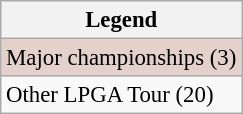<table class="wikitable" style="font-size:95%;">
<tr>
<th>Legend</th>
</tr>
<tr style="background:#e5d1cb;">
<td>Major championships (3)</td>
</tr>
<tr>
<td>Other LPGA Tour (20)</td>
</tr>
</table>
